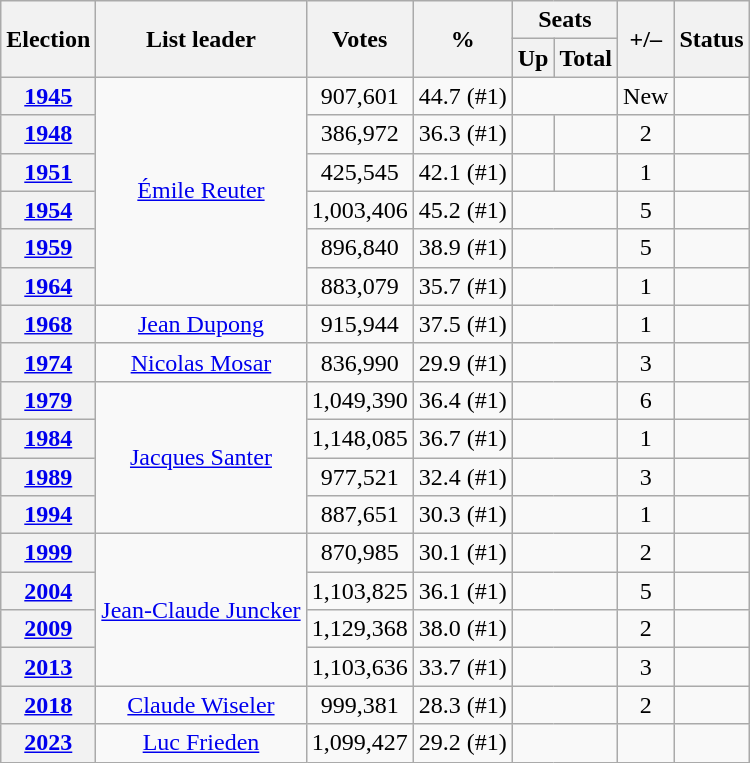<table class=wikitable style="text-align: center;">
<tr>
<th rowspan=2>Election</th>
<th rowspan=2>List leader</th>
<th rowspan=2>Votes</th>
<th rowspan=2>%</th>
<th colspan=2>Seats</th>
<th rowspan=2>+/–</th>
<th rowspan=2>Status</th>
</tr>
<tr>
<th>Up</th>
<th>Total</th>
</tr>
<tr>
<th><a href='#'>1945</a></th>
<td rowspan=6><a href='#'>Émile Reuter</a></td>
<td>907,601</td>
<td>44.7 (#1)</td>
<td colspan=2></td>
<td>New</td>
<td></td>
</tr>
<tr>
<th><a href='#'>1948</a></th>
<td>386,972</td>
<td>36.3 (#1)</td>
<td></td>
<td></td>
<td> 2</td>
<td></td>
</tr>
<tr>
<th><a href='#'>1951</a></th>
<td>425,545</td>
<td>42.1 (#1)</td>
<td></td>
<td></td>
<td> 1</td>
<td></td>
</tr>
<tr>
<th><a href='#'>1954</a></th>
<td>1,003,406</td>
<td>45.2 (#1)</td>
<td colspan=2></td>
<td> 5</td>
<td></td>
</tr>
<tr>
<th><a href='#'>1959</a></th>
<td>896,840</td>
<td>38.9 (#1)</td>
<td colspan=2></td>
<td> 5</td>
<td></td>
</tr>
<tr>
<th><a href='#'>1964</a></th>
<td>883,079</td>
<td>35.7 (#1)</td>
<td colspan=2></td>
<td> 1</td>
<td></td>
</tr>
<tr>
<th><a href='#'>1968</a></th>
<td><a href='#'>Jean Dupong</a></td>
<td>915,944</td>
<td>37.5 (#1)</td>
<td colspan=2></td>
<td> 1</td>
<td></td>
</tr>
<tr>
<th><a href='#'>1974</a></th>
<td><a href='#'>Nicolas Mosar</a></td>
<td>836,990</td>
<td>29.9 (#1)</td>
<td colspan=2></td>
<td> 3</td>
<td></td>
</tr>
<tr>
<th><a href='#'>1979</a></th>
<td rowspan=4><a href='#'>Jacques Santer</a></td>
<td>1,049,390</td>
<td>36.4 (#1)</td>
<td colspan=2></td>
<td> 6</td>
<td></td>
</tr>
<tr>
<th><a href='#'>1984</a></th>
<td>1,148,085</td>
<td>36.7 (#1)</td>
<td colspan=2></td>
<td> 1</td>
<td></td>
</tr>
<tr>
<th><a href='#'>1989</a></th>
<td>977,521</td>
<td>32.4 (#1)</td>
<td colspan=2></td>
<td> 3</td>
<td></td>
</tr>
<tr>
<th><a href='#'>1994</a></th>
<td>887,651</td>
<td>30.3 (#1)</td>
<td colspan=2></td>
<td> 1</td>
<td></td>
</tr>
<tr>
<th><a href='#'>1999</a></th>
<td rowspan=4><a href='#'>Jean-Claude Juncker</a></td>
<td>870,985</td>
<td>30.1 (#1)</td>
<td colspan=2></td>
<td> 2</td>
<td></td>
</tr>
<tr>
<th><a href='#'>2004</a></th>
<td>1,103,825</td>
<td>36.1 (#1)</td>
<td colspan=2></td>
<td> 5</td>
<td></td>
</tr>
<tr>
<th><a href='#'>2009</a></th>
<td>1,129,368</td>
<td>38.0 (#1)</td>
<td colspan=2></td>
<td> 2</td>
<td></td>
</tr>
<tr>
<th><a href='#'>2013</a></th>
<td>1,103,636</td>
<td>33.7 (#1)</td>
<td colspan=2></td>
<td> 3</td>
<td></td>
</tr>
<tr>
<th><a href='#'>2018</a></th>
<td><a href='#'>Claude Wiseler</a></td>
<td>999,381</td>
<td>28.3 (#1)</td>
<td colspan=2></td>
<td> 2</td>
<td></td>
</tr>
<tr>
<th><a href='#'>2023</a></th>
<td><a href='#'>Luc Frieden</a></td>
<td>1,099,427</td>
<td>29.2 (#1)</td>
<td colspan=2></td>
<td></td>
<td></td>
</tr>
</table>
